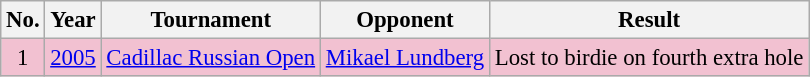<table class="wikitable" style="font-size:95%;">
<tr>
<th>No.</th>
<th>Year</th>
<th>Tournament</th>
<th>Opponent</th>
<th>Result</th>
</tr>
<tr style="background:#F2C1D1;">
<td align=center>1</td>
<td><a href='#'>2005</a></td>
<td><a href='#'>Cadillac Russian Open</a></td>
<td> <a href='#'>Mikael Lundberg</a></td>
<td>Lost to birdie on fourth extra hole</td>
</tr>
</table>
